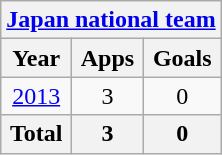<table class="wikitable" style="text-align:center">
<tr>
<th colspan=3><a href='#'>Japan national team</a></th>
</tr>
<tr>
<th>Year</th>
<th>Apps</th>
<th>Goals</th>
</tr>
<tr>
<td><a href='#'>2013</a></td>
<td>3</td>
<td>0</td>
</tr>
<tr>
<th>Total</th>
<th>3</th>
<th>0</th>
</tr>
</table>
